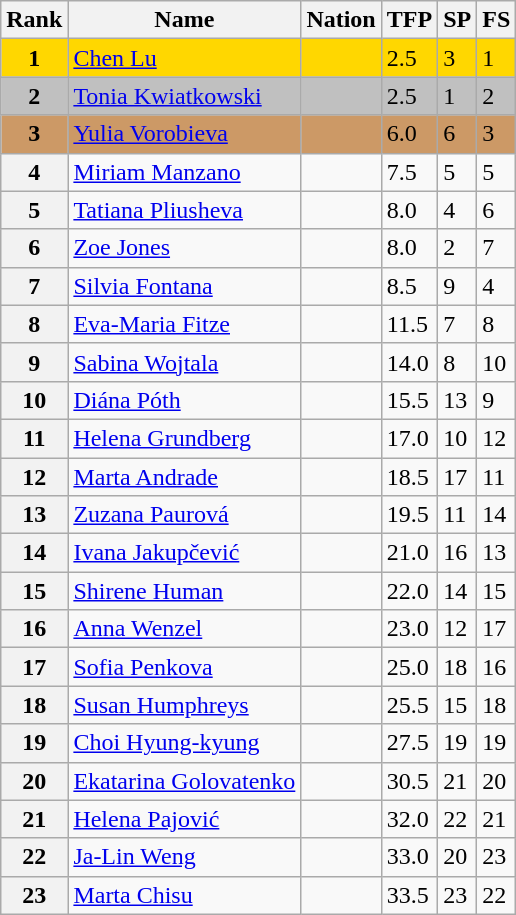<table class="wikitable">
<tr>
<th>Rank</th>
<th>Name</th>
<th>Nation</th>
<th>TFP</th>
<th>SP</th>
<th>FS</th>
</tr>
<tr bgcolor="gold">
<td align="center"><strong>1</strong></td>
<td><a href='#'>Chen Lu</a></td>
<td></td>
<td>2.5</td>
<td>3</td>
<td>1</td>
</tr>
<tr bgcolor="silver">
<td align="center"><strong>2</strong></td>
<td><a href='#'>Tonia Kwiatkowski</a></td>
<td></td>
<td>2.5</td>
<td>1</td>
<td>2</td>
</tr>
<tr bgcolor="cc9966">
<td align="center"><strong>3</strong></td>
<td><a href='#'>Yulia Vorobieva</a></td>
<td></td>
<td>6.0</td>
<td>6</td>
<td>3</td>
</tr>
<tr>
<th>4</th>
<td><a href='#'>Miriam Manzano</a></td>
<td></td>
<td>7.5</td>
<td>5</td>
<td>5</td>
</tr>
<tr>
<th>5</th>
<td><a href='#'>Tatiana Pliusheva</a></td>
<td></td>
<td>8.0</td>
<td>4</td>
<td>6</td>
</tr>
<tr>
<th>6</th>
<td><a href='#'>Zoe Jones</a></td>
<td></td>
<td>8.0</td>
<td>2</td>
<td>7</td>
</tr>
<tr>
<th>7</th>
<td><a href='#'>Silvia Fontana</a></td>
<td></td>
<td>8.5</td>
<td>9</td>
<td>4</td>
</tr>
<tr>
<th>8</th>
<td><a href='#'>Eva-Maria Fitze</a></td>
<td></td>
<td>11.5</td>
<td>7</td>
<td>8</td>
</tr>
<tr>
<th>9</th>
<td><a href='#'>Sabina Wojtala</a></td>
<td></td>
<td>14.0</td>
<td>8</td>
<td>10</td>
</tr>
<tr>
<th>10</th>
<td><a href='#'>Diána Póth</a></td>
<td></td>
<td>15.5</td>
<td>13</td>
<td>9</td>
</tr>
<tr>
<th>11</th>
<td><a href='#'>Helena Grundberg</a></td>
<td></td>
<td>17.0</td>
<td>10</td>
<td>12</td>
</tr>
<tr>
<th>12</th>
<td><a href='#'>Marta Andrade</a></td>
<td></td>
<td>18.5</td>
<td>17</td>
<td>11</td>
</tr>
<tr>
<th>13</th>
<td><a href='#'>Zuzana Paurová</a></td>
<td></td>
<td>19.5</td>
<td>11</td>
<td>14</td>
</tr>
<tr>
<th>14</th>
<td><a href='#'>Ivana Jakupčević</a></td>
<td></td>
<td>21.0</td>
<td>16</td>
<td>13</td>
</tr>
<tr>
<th>15</th>
<td><a href='#'>Shirene Human</a></td>
<td></td>
<td>22.0</td>
<td>14</td>
<td>15</td>
</tr>
<tr>
<th>16</th>
<td><a href='#'>Anna Wenzel</a></td>
<td></td>
<td>23.0</td>
<td>12</td>
<td>17</td>
</tr>
<tr>
<th>17</th>
<td><a href='#'>Sofia Penkova</a></td>
<td></td>
<td>25.0</td>
<td>18</td>
<td>16</td>
</tr>
<tr>
<th>18</th>
<td><a href='#'>Susan Humphreys</a></td>
<td></td>
<td>25.5</td>
<td>15</td>
<td>18</td>
</tr>
<tr>
<th>19</th>
<td><a href='#'>Choi Hyung-kyung</a></td>
<td></td>
<td>27.5</td>
<td>19</td>
<td>19</td>
</tr>
<tr>
<th>20</th>
<td><a href='#'>Ekatarina Golovatenko</a></td>
<td></td>
<td>30.5</td>
<td>21</td>
<td>20</td>
</tr>
<tr>
<th>21</th>
<td><a href='#'>Helena Pajović</a></td>
<td></td>
<td>32.0</td>
<td>22</td>
<td>21</td>
</tr>
<tr>
<th>22</th>
<td><a href='#'>Ja-Lin Weng</a></td>
<td></td>
<td>33.0</td>
<td>20</td>
<td>23</td>
</tr>
<tr>
<th>23</th>
<td><a href='#'>Marta Chisu</a></td>
<td></td>
<td>33.5</td>
<td>23</td>
<td>22</td>
</tr>
</table>
